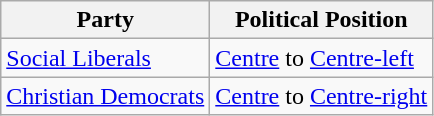<table class="wikitable mw-collapsible mw-collapsed">
<tr>
<th>Party</th>
<th>Political Position</th>
</tr>
<tr>
<td><a href='#'>Social Liberals</a></td>
<td><a href='#'>Centre</a> to <a href='#'>Centre-left</a></td>
</tr>
<tr>
<td><a href='#'>Christian Democrats</a></td>
<td><a href='#'>Centre</a> to <a href='#'>Centre-right</a></td>
</tr>
</table>
